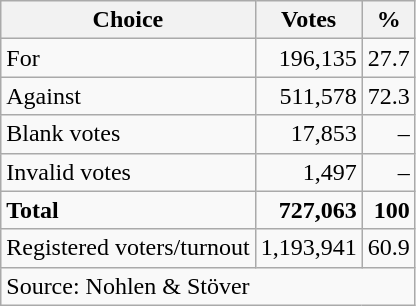<table class=wikitable style=text-align:right>
<tr>
<th>Choice</th>
<th>Votes</th>
<th>%</th>
</tr>
<tr>
<td align=left>For</td>
<td>196,135</td>
<td>27.7</td>
</tr>
<tr>
<td align=left>Against</td>
<td>511,578</td>
<td>72.3</td>
</tr>
<tr>
<td align=left>Blank votes</td>
<td>17,853</td>
<td>–</td>
</tr>
<tr>
<td align=left>Invalid votes</td>
<td>1,497</td>
<td>–</td>
</tr>
<tr>
<td align=left><strong>Total</strong></td>
<td><strong>727,063</strong></td>
<td><strong>100</strong></td>
</tr>
<tr>
<td align=left>Registered voters/turnout</td>
<td>1,193,941</td>
<td>60.9</td>
</tr>
<tr>
<td align=left colspan=3>Source: Nohlen & Stöver</td>
</tr>
</table>
